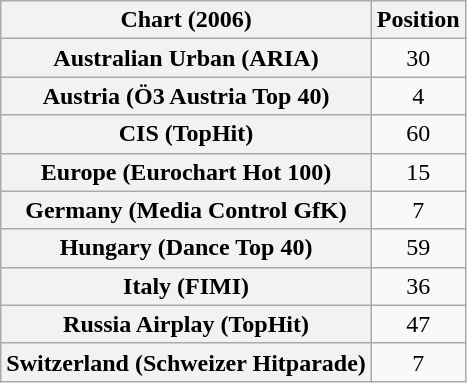<table class="wikitable sortable plainrowheaders" style="text-align:center">
<tr>
<th scope="col">Chart (2006)</th>
<th scope="col">Position</th>
</tr>
<tr>
<th scope="row">Australian Urban (ARIA)</th>
<td>30</td>
</tr>
<tr>
<th scope="row">Austria (Ö3 Austria Top 40)</th>
<td>4</td>
</tr>
<tr>
<th scope="row">CIS (TopHit)</th>
<td>60</td>
</tr>
<tr>
<th scope="row">Europe (Eurochart Hot 100)</th>
<td>15</td>
</tr>
<tr>
<th scope="row">Germany (Media Control GfK)</th>
<td>7</td>
</tr>
<tr>
<th scope="row">Hungary (Dance Top 40)</th>
<td>59</td>
</tr>
<tr>
<th scope="row">Italy (FIMI)</th>
<td>36</td>
</tr>
<tr>
<th scope="row">Russia Airplay (TopHit)</th>
<td>47</td>
</tr>
<tr>
<th scope="row">Switzerland (Schweizer Hitparade)</th>
<td>7</td>
</tr>
</table>
